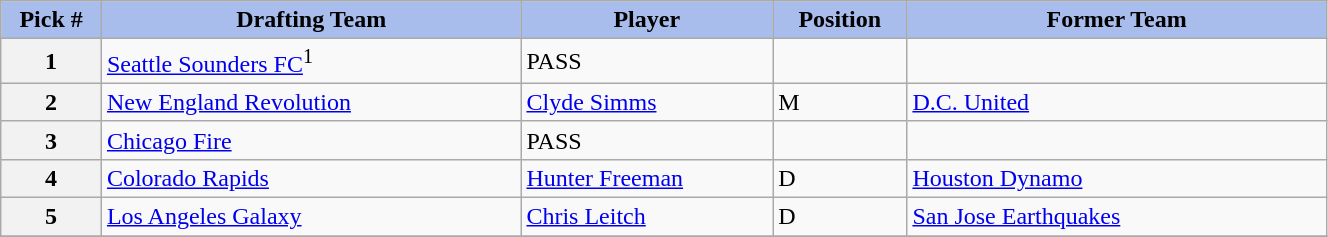<table class="wikitable sortable" style="width: 70%">
<tr>
<th style="background:#A8BDEC;" width=6%>Pick #</th>
<th width=25% style="background:#A8BDEC;">Drafting Team</th>
<th width=15% style="background:#A8BDEC;">Player</th>
<th width=8% style="background:#A8BDEC;">Position</th>
<th width=25% style="background:#A8BDEC;">Former Team</th>
</tr>
<tr>
<th>1</th>
<td><a href='#'>Seattle Sounders FC</a><sup>1</sup></td>
<td>PASS</td>
<td></td>
<td></td>
</tr>
<tr>
<th>2</th>
<td><a href='#'>New England Revolution</a></td>
<td><a href='#'>Clyde Simms</a></td>
<td>M</td>
<td><a href='#'>D.C. United</a></td>
</tr>
<tr>
<th>3</th>
<td><a href='#'>Chicago Fire</a></td>
<td>PASS</td>
<td></td>
<td></td>
</tr>
<tr>
<th>4</th>
<td><a href='#'>Colorado Rapids</a></td>
<td><a href='#'>Hunter Freeman</a></td>
<td>D</td>
<td><a href='#'>Houston Dynamo</a></td>
</tr>
<tr>
<th>5</th>
<td><a href='#'>Los Angeles Galaxy</a></td>
<td><a href='#'>Chris Leitch</a></td>
<td>D</td>
<td><a href='#'>San Jose Earthquakes</a></td>
</tr>
<tr>
</tr>
</table>
